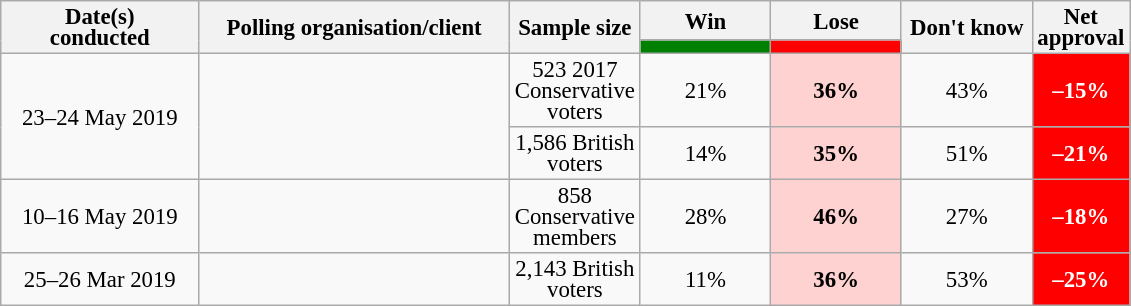<table class="wikitable collapsible sortable" style="text-align:center;font-size:95%;line-height:14px;">
<tr>
<th rowspan="2" style="width:125px;">Date(s)<br>conducted</th>
<th rowspan="2" style="width:200px;">Polling organisation/client</th>
<th rowspan="2" style="width:60px;">Sample size</th>
<th class="unsortable" style="width:80px;">Win</th>
<th class="unsortable" style="width: 80px;">Lose</th>
<th rowspan="2" class="unsortable" style="width:80px;">Don't know</th>
<th rowspan="2" class="unsortable" style="width:20px;">Net approval</th>
</tr>
<tr>
<th class="unsortable" style="background:green;width:60px;"></th>
<th class="unsortable" style="background:red;width:60px;"></th>
</tr>
<tr>
<td rowspan="2">23–24 May 2019</td>
<td rowspan="2"></td>
<td>523 2017 Conservative voters</td>
<td>21%</td>
<td style="background:#FFD2D2"><strong>36%</strong></td>
<td>43%</td>
<td style="background:red;color:white;"><strong>–15%</strong></td>
</tr>
<tr>
<td>1,586 British voters</td>
<td>14%</td>
<td style="background:#FFD2D2"><strong>35%</strong></td>
<td>51%</td>
<td style="background:red;color:white;"><strong>–21%</strong></td>
</tr>
<tr>
<td>10–16 May 2019</td>
<td></td>
<td>858 Conservative members</td>
<td>28%</td>
<td style="background:#FFD2D2"><strong>46%</strong></td>
<td>27%</td>
<td style="background:red;color:white;"><strong>–18%</strong></td>
</tr>
<tr>
<td>25–26 Mar 2019</td>
<td></td>
<td>2,143 British voters</td>
<td>11%</td>
<td style="background:#FFD2D2"><strong>36%</strong></td>
<td>53%</td>
<td style="background:red;color:white;"><strong>–25%</strong></td>
</tr>
</table>
